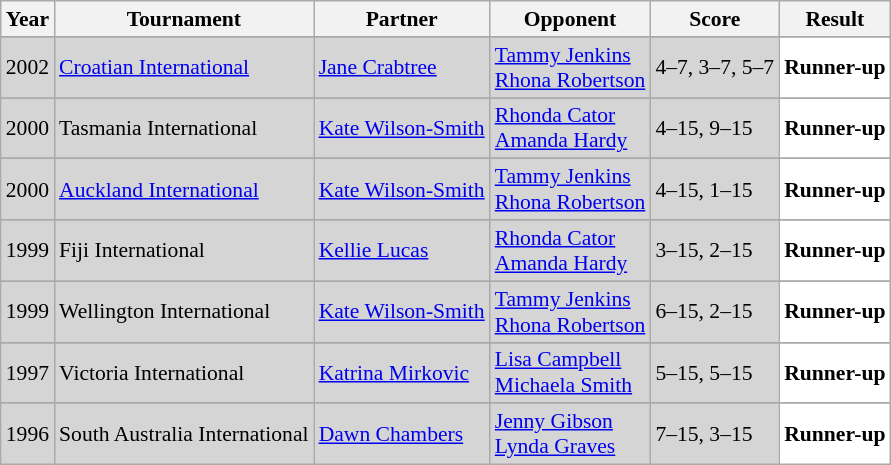<table class="sortable wikitable" style="font-size: 90%;">
<tr>
<th>Year</th>
<th>Tournament</th>
<th>Partner</th>
<th>Opponent</th>
<th>Score</th>
<th>Result</th>
</tr>
<tr>
</tr>
<tr style="background:#D5D5D5">
<td align="center">2002</td>
<td align="left"><a href='#'>Croatian International</a></td>
<td align="left"> <a href='#'>Jane Crabtree</a></td>
<td align="left"> <a href='#'>Tammy Jenkins</a> <br>  <a href='#'>Rhona Robertson</a></td>
<td align="left">4–7, 3–7, 5–7</td>
<td style="text-align:left; background:white"> <strong>Runner-up</strong></td>
</tr>
<tr>
</tr>
<tr style="background:#D5D5D5">
<td align="center">2000</td>
<td align="left">Tasmania International</td>
<td align="left"> <a href='#'>Kate Wilson-Smith</a></td>
<td align="left"> <a href='#'>Rhonda Cator</a> <br>  <a href='#'>Amanda Hardy</a></td>
<td align="left">4–15, 9–15</td>
<td style="text-align:left; background:white"> <strong>Runner-up</strong></td>
</tr>
<tr>
</tr>
<tr style="background:#D5D5D5">
<td align="center">2000</td>
<td align="left"><a href='#'>Auckland International</a></td>
<td align="left"> <a href='#'>Kate Wilson-Smith</a></td>
<td align="left"> <a href='#'>Tammy Jenkins</a> <br>  <a href='#'>Rhona Robertson</a></td>
<td align="left">4–15, 1–15</td>
<td style="text-align:left; background:white"> <strong>Runner-up</strong></td>
</tr>
<tr>
</tr>
<tr style="background:#D5D5D5">
<td align="center">1999</td>
<td align="left">Fiji International</td>
<td align="left"> <a href='#'>Kellie Lucas</a></td>
<td align="left"> <a href='#'>Rhonda Cator</a> <br>  <a href='#'>Amanda Hardy</a></td>
<td align="left">3–15, 2–15</td>
<td style="text-align:left; background:white"> <strong>Runner-up</strong></td>
</tr>
<tr>
</tr>
<tr style="background:#D5D5D5">
<td align="center">1999</td>
<td align="left">Wellington International</td>
<td align="left"> <a href='#'>Kate Wilson-Smith</a></td>
<td align="left"> <a href='#'>Tammy Jenkins</a> <br>  <a href='#'>Rhona Robertson</a></td>
<td align="left">6–15, 2–15</td>
<td style="text-align:left; background:white"> <strong>Runner-up</strong></td>
</tr>
<tr>
</tr>
<tr style="background:#D5D5D5">
<td align="center">1997</td>
<td align="left">Victoria International</td>
<td align="left"> <a href='#'>Katrina Mirkovic</a></td>
<td align="left"> <a href='#'>Lisa Campbell</a> <br>  <a href='#'>Michaela Smith</a></td>
<td align="left">5–15, 5–15</td>
<td style="text-align:left; background:white"> <strong>Runner-up</strong></td>
</tr>
<tr>
</tr>
<tr style="background:#D5D5D5">
<td align="center">1996</td>
<td align="left">South Australia International</td>
<td align="left"> <a href='#'>Dawn Chambers</a></td>
<td align="left"> <a href='#'>Jenny Gibson</a> <br>  <a href='#'>Lynda Graves</a></td>
<td align="left">7–15, 3–15</td>
<td style="text-align:left; background:white"> <strong>Runner-up</strong></td>
</tr>
</table>
